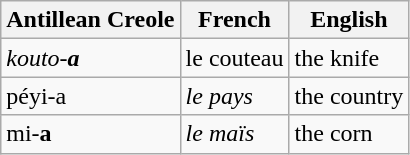<table class="wikitable">
<tr>
<th>Antillean Creole</th>
<th>French</th>
<th>English</th>
</tr>
<tr>
<td><em>kouto-<strong>a<strong><em></td>
<td></em>le couteau<em></td>
<td>the knife</td>
</tr>
<tr>
<td></em>péyi-</strong>a</em></strong></td>
<td><em>le pays</em></td>
<td>the country</td>
</tr>
<tr>
<td>mi-<strong>a</strong></td>
<td><em>le maïs</em></td>
<td>the corn</td>
</tr>
</table>
